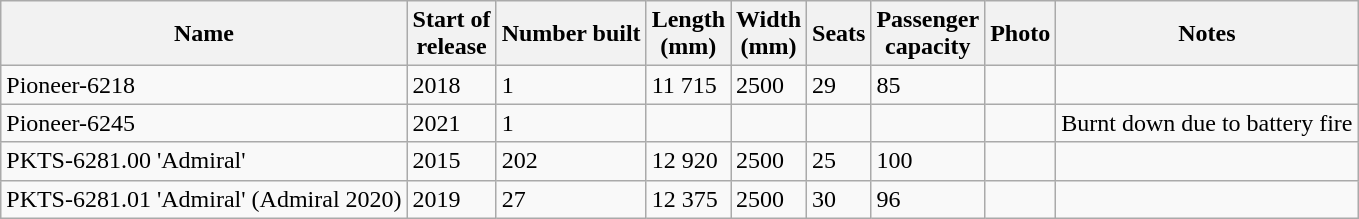<table class="wikitable">
<tr>
<th>Name</th>
<th>Start of<br>release</th>
<th>Number built</th>
<th>Length<br>(mm)</th>
<th>Width<br>(mm)</th>
<th>Seats</th>
<th>Passenger<br>capacity</th>
<th>Photo</th>
<th>Notes</th>
</tr>
<tr>
<td>Pioneer-6218</td>
<td>2018</td>
<td>1</td>
<td>11 715</td>
<td>2500</td>
<td>29</td>
<td>85</td>
<td></td>
<td></td>
</tr>
<tr>
<td>Pioneer-6245</td>
<td>2021</td>
<td>1</td>
<td></td>
<td></td>
<td></td>
<td></td>
<td></td>
<td>Burnt down due to battery fire</td>
</tr>
<tr>
<td>PKTS-6281.00 'Admiral'</td>
<td>2015</td>
<td>202</td>
<td>12 920</td>
<td>2500</td>
<td>25</td>
<td>100</td>
<td></td>
<td></td>
</tr>
<tr>
<td>PKTS-6281.01 'Admiral' (Admiral 2020)</td>
<td>2019</td>
<td>27</td>
<td>12 375</td>
<td>2500</td>
<td>30</td>
<td>96</td>
<td></td>
<td></td>
</tr>
</table>
